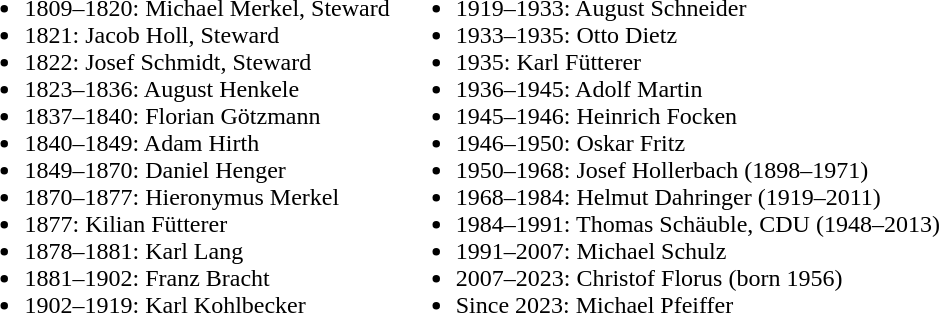<table>
<tr>
<td valign="top"><br><ul><li>1809–1820: Michael Merkel, Steward</li><li>1821: Jacob Holl, Steward</li><li>1822: Josef Schmidt, Steward</li><li>1823–1836: August Henkele</li><li>1837–1840: Florian Götzmann</li><li>1840–1849: Adam Hirth</li><li>1849–1870: Daniel Henger</li><li>1870–1877: Hieronymus Merkel</li><li>1877: Kilian Fütterer</li><li>1878–1881: Karl Lang</li><li>1881–1902: Franz Bracht</li><li>1902–1919: Karl Kohlbecker</li></ul></td>
<td valign="top"><br><ul><li>1919–1933: August Schneider</li><li>1933–1935: Otto Dietz</li><li>1935: Karl Fütterer</li><li>1936–1945: Adolf Martin</li><li>1945–1946: Heinrich Focken</li><li>1946–1950: Oskar Fritz</li><li>1950–1968: Josef Hollerbach (1898–1971)</li><li>1968–1984: Helmut Dahringer (1919–2011)</li><li>1984–1991: Thomas Schäuble, CDU (1948–2013)</li><li>1991–2007: Michael Schulz</li><li>2007–2023: Christof Florus (born 1956)</li><li>Since 2023: Michael Pfeiffer</li></ul></td>
</tr>
</table>
